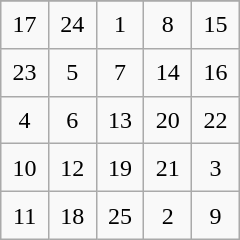<table class="wikitable" style="margin-left:auto;margin-right:auto;text-align:center;width:10em;height:10em;table-layout:fixed;">
<tr>
</tr>
<tr>
<td>17</td>
<td>24</td>
<td>1</td>
<td>8</td>
<td>15</td>
</tr>
<tr>
<td>23</td>
<td>5</td>
<td>7</td>
<td>14</td>
<td>16</td>
</tr>
<tr>
<td>4</td>
<td>6</td>
<td>13</td>
<td>20</td>
<td>22</td>
</tr>
<tr>
<td>10</td>
<td>12</td>
<td>19</td>
<td>21</td>
<td>3</td>
</tr>
<tr>
<td>11</td>
<td>18</td>
<td>25</td>
<td>2</td>
<td>9</td>
</tr>
</table>
